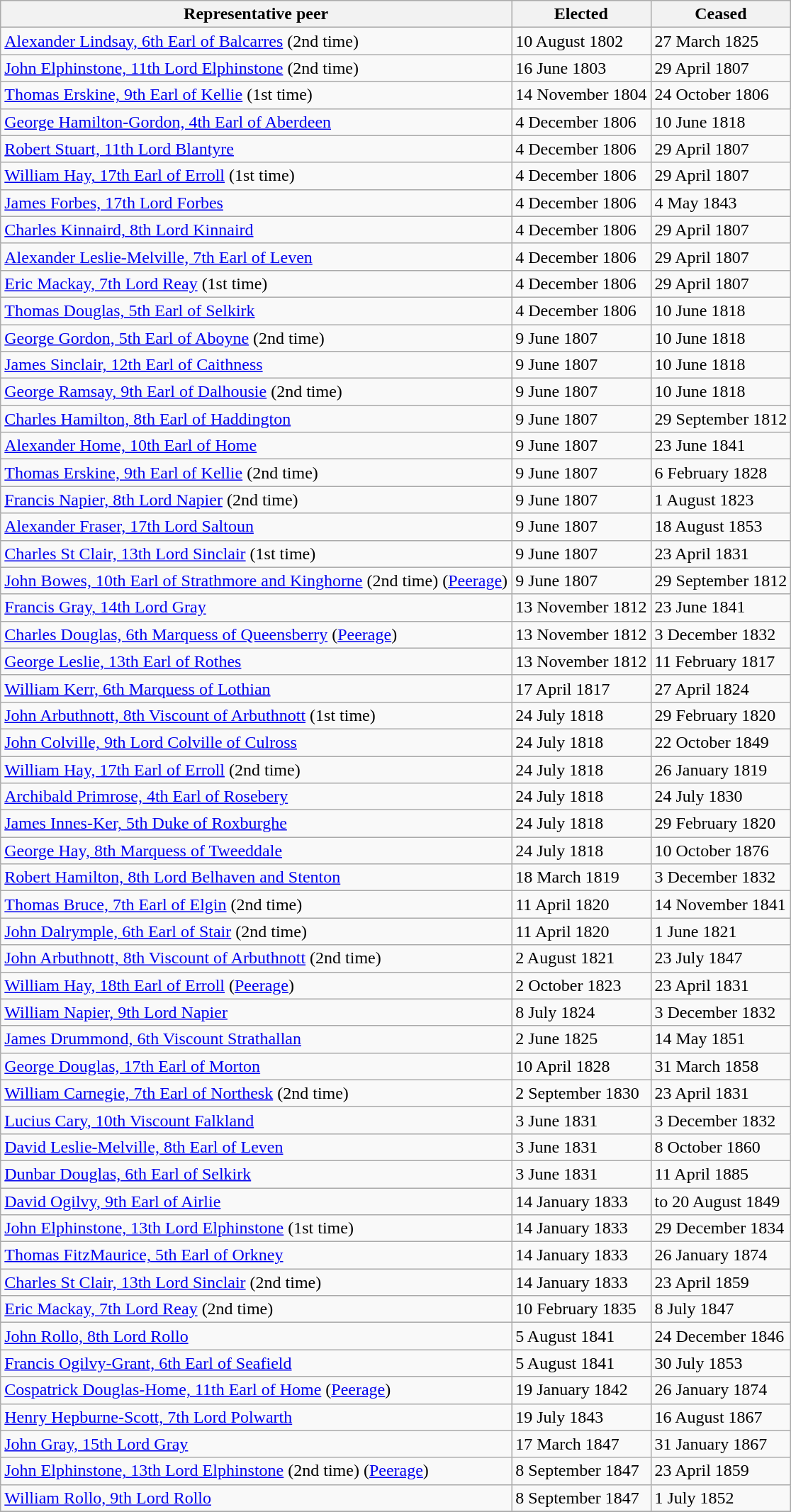<table class="sortable wikitable">
<tr>
<th scope="col">Representative peer</th>
<th scope="col">Elected</th>
<th scope="col">Ceased</th>
</tr>
<tr>
<td><a href='#'>Alexander Lindsay, 6th Earl of Balcarres</a> (2nd time)</td>
<td>10 August 1802</td>
<td>27 March 1825</td>
</tr>
<tr>
<td><a href='#'>John Elphinstone, 11th Lord Elphinstone</a> (2nd time)</td>
<td>16 June 1803</td>
<td>29 April 1807</td>
</tr>
<tr>
<td><a href='#'>Thomas Erskine, 9th Earl of Kellie</a> (1st time)</td>
<td>14 November 1804</td>
<td>24 October 1806</td>
</tr>
<tr>
<td><a href='#'>George Hamilton-Gordon, 4th Earl of Aberdeen</a></td>
<td>4 December 1806</td>
<td>10 June 1818</td>
</tr>
<tr>
<td><a href='#'>Robert Stuart, 11th Lord Blantyre</a></td>
<td>4 December 1806</td>
<td>29 April 1807</td>
</tr>
<tr>
<td><a href='#'>William Hay, 17th Earl of Erroll</a> (1st time)</td>
<td>4 December 1806</td>
<td>29 April 1807</td>
</tr>
<tr>
<td><a href='#'>James Forbes, 17th Lord Forbes</a></td>
<td>4 December 1806</td>
<td>4 May 1843</td>
</tr>
<tr>
<td><a href='#'>Charles Kinnaird, 8th Lord Kinnaird</a></td>
<td>4 December 1806</td>
<td>29 April 1807</td>
</tr>
<tr>
<td><a href='#'>Alexander Leslie-Melville, 7th Earl of Leven</a></td>
<td>4 December 1806</td>
<td>29 April 1807</td>
</tr>
<tr>
<td><a href='#'>Eric Mackay, 7th Lord Reay</a> (1st time)</td>
<td>4 December 1806</td>
<td>29 April 1807</td>
</tr>
<tr>
<td><a href='#'>Thomas Douglas, 5th Earl of Selkirk</a></td>
<td>4 December 1806</td>
<td>10 June 1818</td>
</tr>
<tr>
<td><a href='#'>George Gordon, 5th Earl of Aboyne</a> (2nd time)</td>
<td>9 June 1807</td>
<td>10 June 1818</td>
</tr>
<tr>
<td><a href='#'>James Sinclair, 12th Earl of Caithness</a></td>
<td>9 June 1807</td>
<td>10 June 1818</td>
</tr>
<tr>
<td><a href='#'>George Ramsay, 9th Earl of Dalhousie</a> (2nd time)</td>
<td>9 June 1807</td>
<td>10 June 1818</td>
</tr>
<tr>
<td><a href='#'>Charles Hamilton, 8th Earl of Haddington</a></td>
<td>9 June 1807</td>
<td>29 September 1812</td>
</tr>
<tr>
<td><a href='#'>Alexander Home, 10th Earl of Home</a></td>
<td>9 June 1807</td>
<td>23 June 1841</td>
</tr>
<tr>
<td><a href='#'>Thomas Erskine, 9th Earl of Kellie</a> (2nd time)</td>
<td>9 June 1807</td>
<td>6 February 1828</td>
</tr>
<tr>
<td><a href='#'>Francis Napier, 8th Lord Napier</a> (2nd time)</td>
<td>9 June 1807</td>
<td>1 August 1823</td>
</tr>
<tr>
<td><a href='#'>Alexander Fraser, 17th Lord Saltoun</a></td>
<td>9 June 1807</td>
<td>18 August 1853</td>
</tr>
<tr>
<td><a href='#'>Charles St Clair, 13th Lord Sinclair</a> (1st time)</td>
<td>9 June 1807</td>
<td>23 April 1831</td>
</tr>
<tr>
<td><a href='#'>John Bowes, 10th Earl of Strathmore and Kinghorne</a> (2nd time) (<a href='#'>Peerage</a>)</td>
<td>9 June 1807</td>
<td>29 September 1812</td>
</tr>
<tr>
<td><a href='#'>Francis Gray, 14th Lord Gray</a></td>
<td>13 November 1812</td>
<td>23 June 1841</td>
</tr>
<tr>
<td><a href='#'>Charles Douglas, 6th Marquess of Queensberry</a> (<a href='#'>Peerage</a>)</td>
<td>13 November 1812</td>
<td>3 December 1832</td>
</tr>
<tr>
<td><a href='#'>George Leslie, 13th Earl of Rothes</a></td>
<td>13 November 1812</td>
<td>11 February 1817</td>
</tr>
<tr>
<td><a href='#'>William Kerr, 6th Marquess of Lothian</a></td>
<td>17 April 1817</td>
<td>27 April 1824</td>
</tr>
<tr>
<td><a href='#'>John Arbuthnott, 8th Viscount of Arbuthnott</a> (1st time)</td>
<td>24 July 1818</td>
<td>29 February 1820</td>
</tr>
<tr>
<td><a href='#'>John Colville, 9th Lord Colville of Culross</a></td>
<td>24 July 1818</td>
<td>22 October 1849</td>
</tr>
<tr>
<td><a href='#'>William Hay, 17th Earl of Erroll</a> (2nd time)</td>
<td>24 July 1818</td>
<td>26 January 1819</td>
</tr>
<tr>
<td><a href='#'>Archibald Primrose, 4th Earl of Rosebery</a></td>
<td>24 July 1818</td>
<td>24 July 1830</td>
</tr>
<tr>
<td><a href='#'>James Innes-Ker, 5th Duke of Roxburghe</a></td>
<td>24 July 1818</td>
<td>29 February 1820</td>
</tr>
<tr>
<td><a href='#'>George Hay, 8th Marquess of Tweeddale</a></td>
<td>24 July 1818</td>
<td>10 October 1876</td>
</tr>
<tr>
<td><a href='#'>Robert Hamilton, 8th Lord Belhaven and Stenton</a></td>
<td>18 March 1819</td>
<td>3 December 1832</td>
</tr>
<tr>
<td><a href='#'>Thomas Bruce, 7th Earl of Elgin</a> (2nd time)</td>
<td>11 April 1820</td>
<td>14 November 1841</td>
</tr>
<tr>
<td><a href='#'>John Dalrymple, 6th Earl of Stair</a> (2nd time)</td>
<td>11 April 1820</td>
<td>1 June 1821</td>
</tr>
<tr>
<td><a href='#'>John Arbuthnott, 8th Viscount of Arbuthnott</a> (2nd time)</td>
<td>2 August 1821</td>
<td>23 July 1847</td>
</tr>
<tr>
<td><a href='#'>William Hay, 18th Earl of Erroll</a> (<a href='#'>Peerage</a>)</td>
<td>2 October 1823</td>
<td>23 April 1831</td>
</tr>
<tr>
<td><a href='#'>William Napier, 9th Lord Napier</a></td>
<td>8 July 1824</td>
<td>3 December 1832</td>
</tr>
<tr>
<td><a href='#'>James Drummond, 6th Viscount Strathallan</a></td>
<td>2 June 1825</td>
<td>14 May 1851</td>
</tr>
<tr>
<td><a href='#'>George Douglas, 17th Earl of Morton</a></td>
<td>10 April 1828</td>
<td>31 March 1858</td>
</tr>
<tr>
<td><a href='#'>William Carnegie, 7th Earl of Northesk</a> (2nd time)</td>
<td>2 September 1830</td>
<td>23 April 1831</td>
</tr>
<tr>
<td><a href='#'>Lucius Cary, 10th Viscount Falkland</a></td>
<td>3 June 1831</td>
<td>3 December 1832</td>
</tr>
<tr>
<td><a href='#'>David Leslie-Melville, 8th Earl of Leven</a></td>
<td>3 June 1831</td>
<td>8 October 1860</td>
</tr>
<tr>
<td><a href='#'>Dunbar Douglas, 6th Earl of Selkirk</a></td>
<td>3 June 1831</td>
<td>11 April 1885</td>
</tr>
<tr>
<td><a href='#'>David Ogilvy, 9th Earl of Airlie</a></td>
<td>14 January 1833</td>
<td>to 20 August 1849</td>
</tr>
<tr>
<td><a href='#'>John Elphinstone, 13th Lord Elphinstone</a> (1st time)</td>
<td>14 January 1833</td>
<td>29 December 1834</td>
</tr>
<tr>
<td><a href='#'>Thomas FitzMaurice, 5th Earl of Orkney</a></td>
<td>14 January 1833</td>
<td>26 January 1874</td>
</tr>
<tr>
<td><a href='#'>Charles St Clair, 13th Lord Sinclair</a> (2nd time)</td>
<td>14 January 1833</td>
<td>23 April 1859</td>
</tr>
<tr>
<td><a href='#'>Eric Mackay, 7th Lord Reay</a> (2nd time)</td>
<td>10 February 1835</td>
<td>8 July 1847</td>
</tr>
<tr>
<td><a href='#'>John Rollo, 8th Lord Rollo</a></td>
<td>5 August 1841</td>
<td>24 December 1846</td>
</tr>
<tr>
<td><a href='#'>Francis Ogilvy-Grant, 6th Earl of Seafield</a></td>
<td>5 August 1841</td>
<td>30 July 1853</td>
</tr>
<tr>
<td><a href='#'>Cospatrick Douglas-Home, 11th Earl of Home</a> (<a href='#'>Peerage</a>)</td>
<td>19 January 1842</td>
<td>26 January 1874</td>
</tr>
<tr>
<td><a href='#'>Henry Hepburne-Scott, 7th Lord Polwarth</a></td>
<td>19 July 1843</td>
<td>16 August 1867</td>
</tr>
<tr>
<td><a href='#'>John Gray, 15th Lord Gray</a></td>
<td>17 March 1847</td>
<td>31 January 1867</td>
</tr>
<tr>
<td><a href='#'>John Elphinstone, 13th Lord Elphinstone</a> (2nd time) (<a href='#'>Peerage</a>)</td>
<td>8 September 1847</td>
<td>23 April 1859</td>
</tr>
<tr>
<td><a href='#'>William Rollo, 9th Lord Rollo</a></td>
<td>8 September 1847</td>
<td>1 July 1852</td>
</tr>
<tr>
</tr>
</table>
